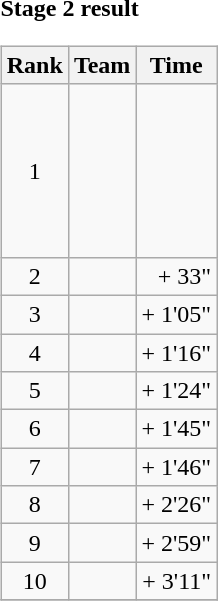<table>
<tr>
<td><strong>Stage 2 result</strong><br><table class="wikitable">
<tr>
<th>Rank</th>
<th>Team</th>
<th>Time</th>
</tr>
<tr>
<td style="text-align:center;">1</td>
<td><small><br><br><br><br><br><br></small></td>
<td align="right"></td>
</tr>
<tr>
<td style="text-align:center;">2</td>
<td></td>
<td align="right">+ 33"</td>
</tr>
<tr>
<td style="text-align:center;">3</td>
<td></td>
<td align="right">+ 1'05"</td>
</tr>
<tr>
<td style="text-align:center;">4</td>
<td></td>
<td align="right">+ 1'16"</td>
</tr>
<tr>
<td style="text-align:center;">5</td>
<td></td>
<td align="right">+ 1'24"</td>
</tr>
<tr>
<td style="text-align:center;">6</td>
<td></td>
<td align="right">+ 1'45"</td>
</tr>
<tr>
<td style="text-align:center;">7</td>
<td></td>
<td align="right">+ 1'46"</td>
</tr>
<tr>
<td style="text-align:center;">8</td>
<td></td>
<td align="right">+ 2'26"</td>
</tr>
<tr>
<td style="text-align:center;">9</td>
<td></td>
<td align="right">+ 2'59"</td>
</tr>
<tr>
<td style="text-align:center;">10</td>
<td></td>
<td align="right">+ 3'11"</td>
</tr>
<tr>
</tr>
</table>
</td>
<td></td>
<td><br>










</td>
</tr>
</table>
